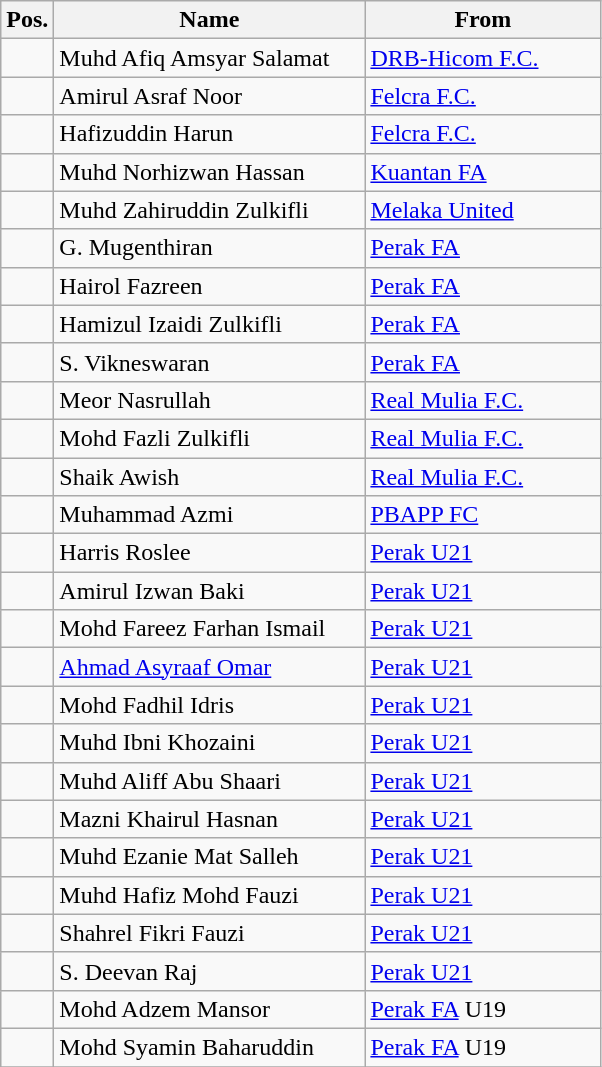<table class="wikitable sortable">
<tr>
<th width= 25>Pos.</th>
<th width= 200>Name</th>
<th width= 150>From</th>
</tr>
<tr>
<td></td>
<td> Muhd Afiq Amsyar Salamat</td>
<td> <a href='#'>DRB-Hicom F.C.</a></td>
</tr>
<tr>
<td></td>
<td> Amirul Asraf Noor</td>
<td> <a href='#'>Felcra F.C.</a></td>
</tr>
<tr>
<td></td>
<td> Hafizuddin Harun</td>
<td> <a href='#'>Felcra F.C.</a></td>
</tr>
<tr>
<td></td>
<td> Muhd Norhizwan Hassan</td>
<td> <a href='#'>Kuantan FA</a></td>
</tr>
<tr>
<td></td>
<td> Muhd Zahiruddin Zulkifli</td>
<td> <a href='#'>Melaka United</a></td>
</tr>
<tr>
<td></td>
<td> G. Mugenthiran</td>
<td> <a href='#'>Perak FA</a></td>
</tr>
<tr>
<td></td>
<td> Hairol Fazreen</td>
<td> <a href='#'>Perak FA</a></td>
</tr>
<tr>
<td></td>
<td> Hamizul Izaidi Zulkifli</td>
<td> <a href='#'>Perak FA</a></td>
</tr>
<tr>
<td></td>
<td> S. Vikneswaran</td>
<td> <a href='#'>Perak FA</a></td>
</tr>
<tr>
<td></td>
<td> Meor Nasrullah</td>
<td> <a href='#'>Real Mulia F.C.</a></td>
</tr>
<tr>
<td></td>
<td> Mohd Fazli Zulkifli</td>
<td> <a href='#'>Real Mulia F.C.</a></td>
</tr>
<tr>
<td></td>
<td> Shaik Awish</td>
<td> <a href='#'>Real Mulia F.C.</a></td>
</tr>
<tr>
<td></td>
<td> Muhammad Azmi</td>
<td> <a href='#'>PBAPP FC</a></td>
</tr>
<tr>
<td></td>
<td> Harris Roslee</td>
<td> <a href='#'>Perak U21</a></td>
</tr>
<tr>
<td></td>
<td> Amirul Izwan Baki</td>
<td> <a href='#'>Perak U21</a></td>
</tr>
<tr>
<td></td>
<td> Mohd Fareez Farhan Ismail</td>
<td> <a href='#'>Perak U21</a></td>
</tr>
<tr>
<td></td>
<td> <a href='#'>Ahmad Asyraaf Omar</a></td>
<td> <a href='#'>Perak U21</a></td>
</tr>
<tr>
<td></td>
<td> Mohd Fadhil Idris</td>
<td> <a href='#'>Perak U21</a></td>
</tr>
<tr>
<td></td>
<td> Muhd Ibni Khozaini</td>
<td> <a href='#'>Perak U21</a></td>
</tr>
<tr>
<td></td>
<td> Muhd Aliff Abu Shaari</td>
<td> <a href='#'>Perak U21</a></td>
</tr>
<tr>
<td></td>
<td> Mazni Khairul Hasnan</td>
<td> <a href='#'>Perak U21</a></td>
</tr>
<tr>
<td></td>
<td> Muhd Ezanie Mat Salleh</td>
<td> <a href='#'>Perak U21</a></td>
</tr>
<tr>
<td></td>
<td> Muhd Hafiz Mohd Fauzi</td>
<td> <a href='#'>Perak U21</a></td>
</tr>
<tr>
<td></td>
<td> Shahrel Fikri Fauzi</td>
<td> <a href='#'>Perak U21</a></td>
</tr>
<tr>
<td></td>
<td> S. Deevan Raj</td>
<td> <a href='#'>Perak U21</a></td>
</tr>
<tr>
<td></td>
<td> Mohd Adzem Mansor</td>
<td> <a href='#'>Perak FA</a> U19</td>
</tr>
<tr>
<td></td>
<td> Mohd Syamin Baharuddin</td>
<td> <a href='#'>Perak FA</a> U19</td>
</tr>
<tr>
</tr>
</table>
